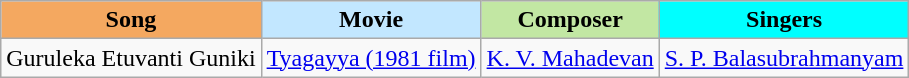<table class="wikitable sortable">
<tr>
<th style="background:#f4a860">Song</th>
<th style="background:#c2e7ff">Movie</th>
<th style="background:#c2e7a3">Composer</th>
<th style="background:#00ffff">Singers</th>
</tr>
<tr>
<td>Guruleka Etuvanti Guniki </td>
<td><a href='#'>Tyagayya (1981 film)</a></td>
<td><a href='#'>K. V. Mahadevan</a></td>
<td><a href='#'>S. P. Balasubrahmanyam</a></td>
</tr>
</table>
